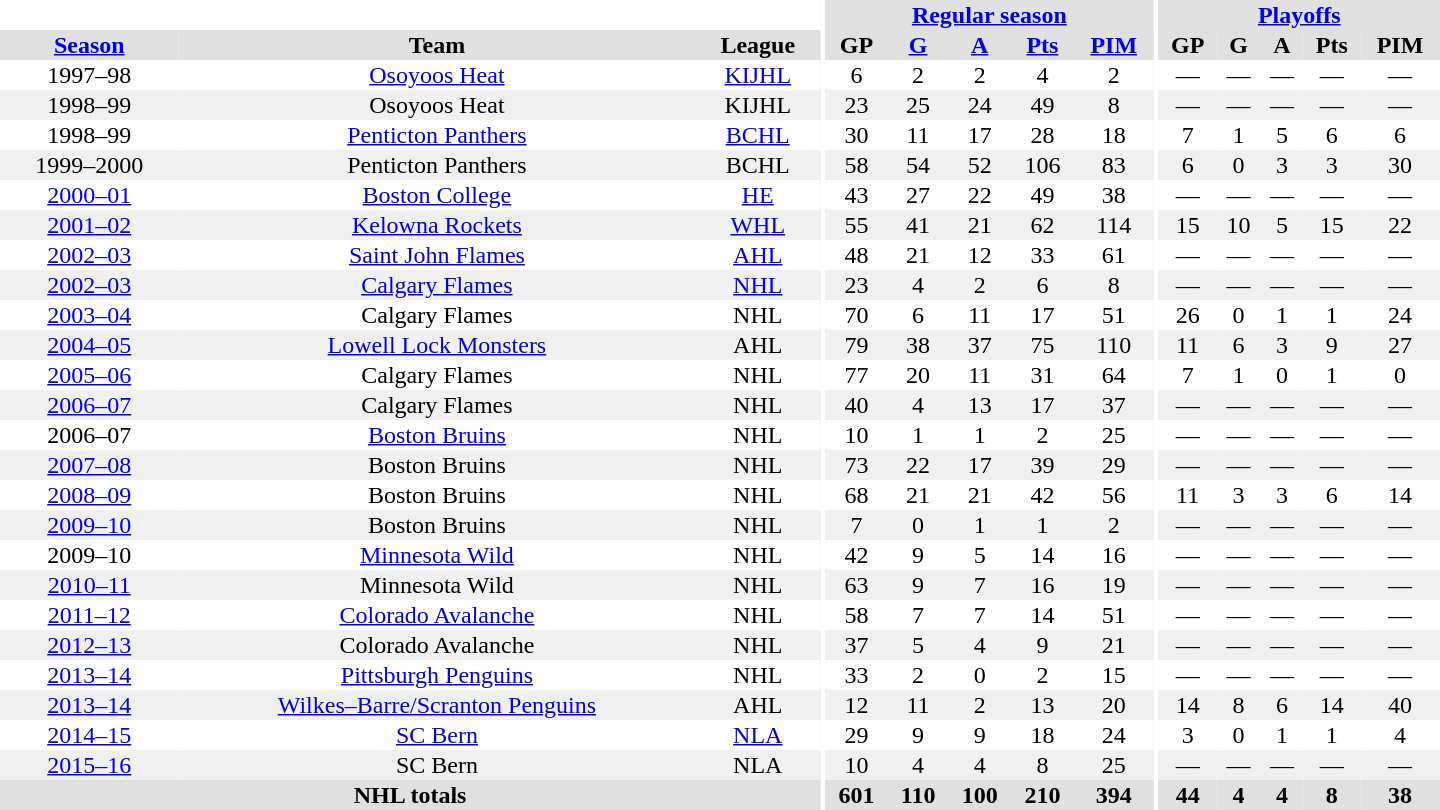<table border="0" cellpadding="1" cellspacing="0" style="text-align:center; width:60em">
<tr bgcolor="#e0e0e0">
<th colspan="3"  bgcolor="#ffffff"></th>
<th rowspan="99" bgcolor="#ffffff"></th>
<th colspan="5"><a href='#'>Regular season</a></th>
<th rowspan="99" bgcolor="#ffffff"></th>
<th colspan="5"><a href='#'>Playoffs</a></th>
</tr>
<tr bgcolor="#e0e0e0">
<th><a href='#'>Season</a></th>
<th>Team</th>
<th>League</th>
<th>GP</th>
<th><a href='#'>G</a></th>
<th><a href='#'>A</a></th>
<th><a href='#'>Pts</a></th>
<th><a href='#'>PIM</a></th>
<th>GP</th>
<th>G</th>
<th>A</th>
<th>Pts</th>
<th>PIM</th>
</tr>
<tr>
<td>1997–98</td>
<td><a href='#'>Osoyoos Heat</a></td>
<td><a href='#'>KIJHL</a></td>
<td>6</td>
<td>2</td>
<td>2</td>
<td>4</td>
<td>2</td>
<td>—</td>
<td>—</td>
<td>—</td>
<td>—</td>
<td>—</td>
</tr>
<tr bgcolor="#f0f0f0">
<td>1998–99</td>
<td>Osoyoos Heat</td>
<td>KIJHL</td>
<td>23</td>
<td>25</td>
<td>24</td>
<td>49</td>
<td>8</td>
<td>—</td>
<td>—</td>
<td>—</td>
<td>—</td>
<td>—</td>
</tr>
<tr>
<td>1998–99</td>
<td><a href='#'>Penticton Panthers</a></td>
<td><a href='#'>BCHL</a></td>
<td>30</td>
<td>11</td>
<td>17</td>
<td>28</td>
<td>18</td>
<td>7</td>
<td>1</td>
<td>5</td>
<td>6</td>
<td>6</td>
</tr>
<tr bgcolor="#f0f0f0">
<td>1999–2000</td>
<td>Penticton Panthers</td>
<td>BCHL</td>
<td>58</td>
<td>54</td>
<td>52</td>
<td>106</td>
<td>83</td>
<td>6</td>
<td>0</td>
<td>3</td>
<td>3</td>
<td>30</td>
</tr>
<tr>
<td><a href='#'>2000–01</a></td>
<td><a href='#'>Boston College</a></td>
<td><a href='#'>HE</a></td>
<td>43</td>
<td>27</td>
<td>22</td>
<td>49</td>
<td>38</td>
<td>—</td>
<td>—</td>
<td>—</td>
<td>—</td>
<td>—</td>
</tr>
<tr bgcolor="#f0f0f0">
<td><a href='#'>2001–02</a></td>
<td><a href='#'>Kelowna Rockets</a></td>
<td><a href='#'>WHL</a></td>
<td>55</td>
<td>41</td>
<td>21</td>
<td>62</td>
<td>114</td>
<td>15</td>
<td>10</td>
<td>5</td>
<td>15</td>
<td>22</td>
</tr>
<tr>
<td><a href='#'>2002–03</a></td>
<td><a href='#'>Saint John Flames</a></td>
<td><a href='#'>AHL</a></td>
<td>48</td>
<td>21</td>
<td>12</td>
<td>33</td>
<td>61</td>
<td>—</td>
<td>—</td>
<td>—</td>
<td>—</td>
<td>—</td>
</tr>
<tr bgcolor="#f0f0f0">
<td><a href='#'>2002–03</a></td>
<td><a href='#'>Calgary Flames</a></td>
<td><a href='#'>NHL</a></td>
<td>23</td>
<td>4</td>
<td>2</td>
<td>6</td>
<td>8</td>
<td>—</td>
<td>—</td>
<td>—</td>
<td>—</td>
<td>—</td>
</tr>
<tr>
<td><a href='#'>2003–04</a></td>
<td>Calgary Flames</td>
<td>NHL</td>
<td>70</td>
<td>6</td>
<td>11</td>
<td>17</td>
<td>51</td>
<td>26</td>
<td>0</td>
<td>1</td>
<td>1</td>
<td>24</td>
</tr>
<tr bgcolor="#f0f0f0">
<td><a href='#'>2004–05</a></td>
<td><a href='#'>Lowell Lock Monsters</a></td>
<td>AHL</td>
<td>79</td>
<td>38</td>
<td>37</td>
<td>75</td>
<td>110</td>
<td>11</td>
<td>6</td>
<td>3</td>
<td>9</td>
<td>27</td>
</tr>
<tr>
<td><a href='#'>2005–06</a></td>
<td>Calgary Flames</td>
<td>NHL</td>
<td>77</td>
<td>20</td>
<td>11</td>
<td>31</td>
<td>64</td>
<td>7</td>
<td>1</td>
<td>0</td>
<td>1</td>
<td>0</td>
</tr>
<tr bgcolor="#f0f0f0">
<td><a href='#'>2006–07</a></td>
<td>Calgary Flames</td>
<td>NHL</td>
<td>40</td>
<td>4</td>
<td>13</td>
<td>17</td>
<td>37</td>
<td>—</td>
<td>—</td>
<td>—</td>
<td>—</td>
<td>—</td>
</tr>
<tr>
<td>2006–07</td>
<td><a href='#'>Boston Bruins</a></td>
<td>NHL</td>
<td>10</td>
<td>1</td>
<td>1</td>
<td>2</td>
<td>25</td>
<td>—</td>
<td>—</td>
<td>—</td>
<td>—</td>
<td>—</td>
</tr>
<tr bgcolor="#f0f0f0">
<td><a href='#'>2007–08</a></td>
<td>Boston Bruins</td>
<td>NHL</td>
<td>73</td>
<td>22</td>
<td>17</td>
<td>39</td>
<td>29</td>
<td>—</td>
<td>—</td>
<td>—</td>
<td>—</td>
<td>—</td>
</tr>
<tr>
<td><a href='#'>2008–09</a></td>
<td>Boston Bruins</td>
<td>NHL</td>
<td>68</td>
<td>21</td>
<td>21</td>
<td>42</td>
<td>56</td>
<td>11</td>
<td>3</td>
<td>3</td>
<td>6</td>
<td>14</td>
</tr>
<tr bgcolor="#f0f0f0">
<td><a href='#'>2009–10</a></td>
<td>Boston Bruins</td>
<td>NHL</td>
<td>7</td>
<td>0</td>
<td>1</td>
<td>1</td>
<td>2</td>
<td>—</td>
<td>—</td>
<td>—</td>
<td>—</td>
<td>—</td>
</tr>
<tr>
<td>2009–10</td>
<td><a href='#'>Minnesota Wild</a></td>
<td>NHL</td>
<td>42</td>
<td>9</td>
<td>5</td>
<td>14</td>
<td>16</td>
<td>—</td>
<td>—</td>
<td>—</td>
<td>—</td>
<td>—</td>
</tr>
<tr bgcolor="#f0f0f0">
<td><a href='#'>2010–11</a></td>
<td>Minnesota Wild</td>
<td>NHL</td>
<td>63</td>
<td>9</td>
<td>7</td>
<td>16</td>
<td>19</td>
<td>—</td>
<td>—</td>
<td>—</td>
<td>—</td>
<td>—</td>
</tr>
<tr>
<td><a href='#'>2011–12</a></td>
<td><a href='#'>Colorado Avalanche</a></td>
<td>NHL</td>
<td>58</td>
<td>7</td>
<td>7</td>
<td>14</td>
<td>51</td>
<td>—</td>
<td>—</td>
<td>—</td>
<td>—</td>
<td>—</td>
</tr>
<tr bgcolor="#f0f0f0">
<td><a href='#'>2012–13</a></td>
<td>Colorado Avalanche</td>
<td>NHL</td>
<td>37</td>
<td>5</td>
<td>4</td>
<td>9</td>
<td>21</td>
<td>—</td>
<td>—</td>
<td>—</td>
<td>—</td>
<td>—</td>
</tr>
<tr>
<td><a href='#'>2013–14</a></td>
<td><a href='#'>Pittsburgh Penguins</a></td>
<td>NHL</td>
<td>33</td>
<td>2</td>
<td>0</td>
<td>2</td>
<td>15</td>
<td>—</td>
<td>—</td>
<td>—</td>
<td>—</td>
<td>—</td>
</tr>
<tr bgcolor="#f0f0f0">
<td><a href='#'>2013–14</a></td>
<td><a href='#'>Wilkes–Barre/Scranton Penguins</a></td>
<td>AHL</td>
<td>12</td>
<td>11</td>
<td>2</td>
<td>13</td>
<td>20</td>
<td>14</td>
<td>8</td>
<td>6</td>
<td>14</td>
<td>40</td>
</tr>
<tr>
<td><a href='#'>2014–15</a></td>
<td><a href='#'>SC Bern</a></td>
<td><a href='#'>NLA</a></td>
<td>29</td>
<td>9</td>
<td>9</td>
<td>18</td>
<td>24</td>
<td>3</td>
<td>0</td>
<td>1</td>
<td>1</td>
<td>4</td>
</tr>
<tr bgcolor="#f0f0f0">
<td><a href='#'>2015–16</a></td>
<td>SC Bern</td>
<td>NLA</td>
<td>10</td>
<td>4</td>
<td>4</td>
<td>8</td>
<td>25</td>
<td>—</td>
<td>—</td>
<td>—</td>
<td>—</td>
<td>—</td>
</tr>
<tr bgcolor="#e0e0e0">
<th colspan="3">NHL totals</th>
<th>601</th>
<th>110</th>
<th>100</th>
<th>210</th>
<th>394</th>
<th>44</th>
<th>4</th>
<th>4</th>
<th>8</th>
<th>38</th>
</tr>
</table>
